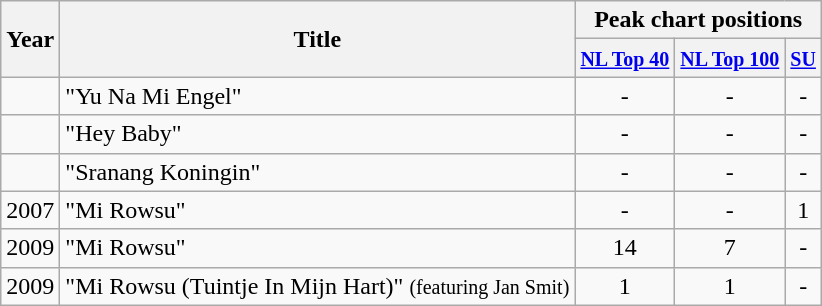<table class="wikitable">
<tr>
<th rowspan="2">Year</th>
<th rowspan="2">Title</th>
<th colspan="3">Peak chart positions</th>
</tr>
<tr>
<th><small><a href='#'>NL Top 40</a></small></th>
<th><small><a href='#'>NL Top 100</a></small></th>
<th><small><a href='#'>SU</a></small></th>
</tr>
<tr>
<td align="center"></td>
<td>"Yu Na Mi Engel"</td>
<td align="center">-</td>
<td align="center">-</td>
<td align="center">-</td>
</tr>
<tr>
<td align="center"></td>
<td>"Hey Baby"</td>
<td align="center">-</td>
<td align="center">-</td>
<td align="center">-</td>
</tr>
<tr>
<td align="center"></td>
<td>"Sranang Koningin"</td>
<td align="center">-</td>
<td align="center">-</td>
<td align="center">-</td>
</tr>
<tr>
<td align="center">2007</td>
<td>"Mi Rowsu"</td>
<td align="center">-</td>
<td align="center">-</td>
<td align="center">1</td>
</tr>
<tr>
<td align="center">2009</td>
<td>"Mi Rowsu"</td>
<td align="center">14</td>
<td align="center">7</td>
<td align="center">-</td>
</tr>
<tr>
<td align="center">2009</td>
<td>"Mi Rowsu (Tuintje In Mijn Hart)" <small>(featuring Jan Smit)</small></td>
<td align="center">1</td>
<td align="center">1</td>
<td align="center">-</td>
</tr>
</table>
